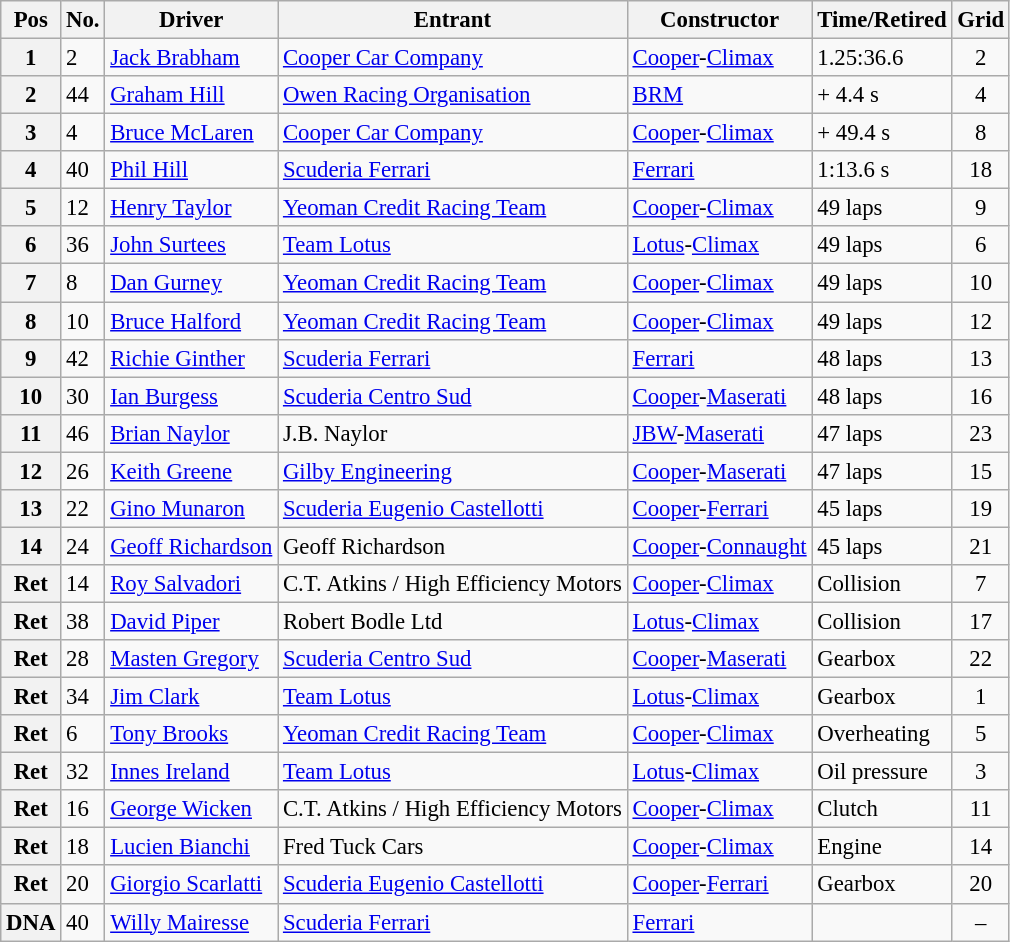<table class="wikitable" style="font-size: 95%;">
<tr>
<th>Pos</th>
<th>No.</th>
<th>Driver</th>
<th>Entrant</th>
<th>Constructor</th>
<th>Time/Retired</th>
<th>Grid</th>
</tr>
<tr>
<th>1</th>
<td>2</td>
<td> <a href='#'>Jack Brabham</a></td>
<td><a href='#'>Cooper Car Company</a></td>
<td><a href='#'>Cooper</a>-<a href='#'>Climax</a></td>
<td>1.25:36.6</td>
<td style="text-align:center">2</td>
</tr>
<tr>
<th>2</th>
<td>44</td>
<td> <a href='#'>Graham Hill</a></td>
<td><a href='#'>Owen Racing Organisation</a></td>
<td><a href='#'>BRM</a></td>
<td>+ 4.4 s</td>
<td style="text-align:center">4</td>
</tr>
<tr>
<th>3</th>
<td>4</td>
<td> <a href='#'>Bruce McLaren</a></td>
<td><a href='#'>Cooper Car Company</a></td>
<td><a href='#'>Cooper</a>-<a href='#'>Climax</a></td>
<td>+ 49.4 s</td>
<td style="text-align:center">8</td>
</tr>
<tr>
<th>4</th>
<td>40</td>
<td> <a href='#'>Phil Hill</a></td>
<td><a href='#'>Scuderia Ferrari</a></td>
<td><a href='#'>Ferrari</a></td>
<td>1:13.6 s</td>
<td style="text-align:center">18</td>
</tr>
<tr>
<th>5</th>
<td>12</td>
<td> <a href='#'>Henry Taylor</a></td>
<td><a href='#'>Yeoman Credit Racing Team</a></td>
<td><a href='#'>Cooper</a>-<a href='#'>Climax</a></td>
<td>49 laps</td>
<td style="text-align:center">9</td>
</tr>
<tr>
<th>6</th>
<td>36</td>
<td> <a href='#'>John Surtees</a></td>
<td><a href='#'>Team Lotus</a></td>
<td><a href='#'>Lotus</a>-<a href='#'>Climax</a></td>
<td>49 laps</td>
<td style="text-align:center">6</td>
</tr>
<tr>
<th>7</th>
<td>8</td>
<td> <a href='#'>Dan Gurney</a></td>
<td><a href='#'>Yeoman Credit Racing Team</a></td>
<td><a href='#'>Cooper</a>-<a href='#'>Climax</a></td>
<td>49 laps</td>
<td style="text-align:center">10</td>
</tr>
<tr>
<th>8</th>
<td>10</td>
<td> <a href='#'>Bruce Halford</a></td>
<td><a href='#'>Yeoman Credit Racing Team</a></td>
<td><a href='#'>Cooper</a>-<a href='#'>Climax</a></td>
<td>49 laps</td>
<td style="text-align:center">12</td>
</tr>
<tr>
<th>9</th>
<td>42</td>
<td> <a href='#'>Richie Ginther</a></td>
<td><a href='#'>Scuderia Ferrari</a></td>
<td><a href='#'>Ferrari</a></td>
<td>48 laps</td>
<td style="text-align:center">13</td>
</tr>
<tr>
<th>10</th>
<td>30</td>
<td> <a href='#'>Ian Burgess</a></td>
<td><a href='#'>Scuderia Centro Sud</a></td>
<td><a href='#'>Cooper</a>-<a href='#'>Maserati</a></td>
<td>48 laps</td>
<td style="text-align:center">16</td>
</tr>
<tr>
<th>11</th>
<td>46</td>
<td> <a href='#'>Brian Naylor</a></td>
<td>J.B. Naylor</td>
<td><a href='#'>JBW</a>-<a href='#'>Maserati</a></td>
<td>47 laps</td>
<td style="text-align:center">23</td>
</tr>
<tr>
<th>12</th>
<td>26</td>
<td> <a href='#'>Keith Greene</a></td>
<td><a href='#'>Gilby Engineering</a></td>
<td><a href='#'>Cooper</a>-<a href='#'>Maserati</a></td>
<td>47 laps</td>
<td style="text-align:center">15</td>
</tr>
<tr>
<th>13</th>
<td>22</td>
<td> <a href='#'>Gino Munaron</a></td>
<td><a href='#'>Scuderia Eugenio Castellotti</a></td>
<td><a href='#'>Cooper</a>-<a href='#'>Ferrari</a></td>
<td>45 laps</td>
<td style="text-align:center">19</td>
</tr>
<tr>
<th>14</th>
<td>24</td>
<td> <a href='#'>Geoff Richardson</a></td>
<td>Geoff Richardson</td>
<td><a href='#'>Cooper</a>-<a href='#'>Connaught</a></td>
<td>45 laps</td>
<td style="text-align:center">21</td>
</tr>
<tr>
<th>Ret</th>
<td>14</td>
<td> <a href='#'>Roy Salvadori</a></td>
<td>C.T. Atkins / High Efficiency Motors</td>
<td><a href='#'>Cooper</a>-<a href='#'>Climax</a></td>
<td>Collision</td>
<td style="text-align:center">7</td>
</tr>
<tr>
<th>Ret</th>
<td>38</td>
<td> <a href='#'>David Piper</a></td>
<td>Robert Bodle Ltd</td>
<td><a href='#'>Lotus</a>-<a href='#'>Climax</a></td>
<td>Collision</td>
<td style="text-align:center">17</td>
</tr>
<tr>
<th>Ret</th>
<td>28</td>
<td> <a href='#'>Masten Gregory</a></td>
<td><a href='#'>Scuderia Centro Sud</a></td>
<td><a href='#'>Cooper</a>-<a href='#'>Maserati</a></td>
<td>Gearbox</td>
<td style="text-align:center">22</td>
</tr>
<tr>
<th>Ret</th>
<td>34</td>
<td> <a href='#'>Jim Clark</a></td>
<td><a href='#'>Team Lotus</a></td>
<td><a href='#'>Lotus</a>-<a href='#'>Climax</a></td>
<td>Gearbox</td>
<td style="text-align:center">1</td>
</tr>
<tr>
<th>Ret</th>
<td>6</td>
<td> <a href='#'>Tony Brooks</a></td>
<td><a href='#'>Yeoman Credit Racing Team</a></td>
<td><a href='#'>Cooper</a>-<a href='#'>Climax</a></td>
<td>Overheating</td>
<td style="text-align:center">5</td>
</tr>
<tr>
<th>Ret</th>
<td>32</td>
<td> <a href='#'>Innes Ireland</a></td>
<td><a href='#'>Team Lotus</a></td>
<td><a href='#'>Lotus</a>-<a href='#'>Climax</a></td>
<td>Oil pressure</td>
<td style="text-align:center">3</td>
</tr>
<tr>
<th>Ret</th>
<td>16</td>
<td> <a href='#'>George Wicken</a></td>
<td>C.T. Atkins / High Efficiency Motors</td>
<td><a href='#'>Cooper</a>-<a href='#'>Climax</a></td>
<td>Clutch</td>
<td style="text-align:center">11</td>
</tr>
<tr>
<th>Ret</th>
<td>18</td>
<td> <a href='#'>Lucien Bianchi</a></td>
<td>Fred Tuck Cars</td>
<td><a href='#'>Cooper</a>-<a href='#'>Climax</a></td>
<td>Engine</td>
<td style="text-align:center">14</td>
</tr>
<tr>
<th>Ret</th>
<td>20</td>
<td> <a href='#'>Giorgio Scarlatti</a></td>
<td><a href='#'>Scuderia Eugenio Castellotti</a></td>
<td><a href='#'>Cooper</a>-<a href='#'>Ferrari</a></td>
<td>Gearbox</td>
<td style="text-align:center">20</td>
</tr>
<tr>
<th>DNA</th>
<td>40</td>
<td> <a href='#'>Willy Mairesse</a></td>
<td><a href='#'>Scuderia Ferrari</a></td>
<td><a href='#'>Ferrari</a></td>
<td></td>
<td style="text-align:center">–</td>
</tr>
</table>
